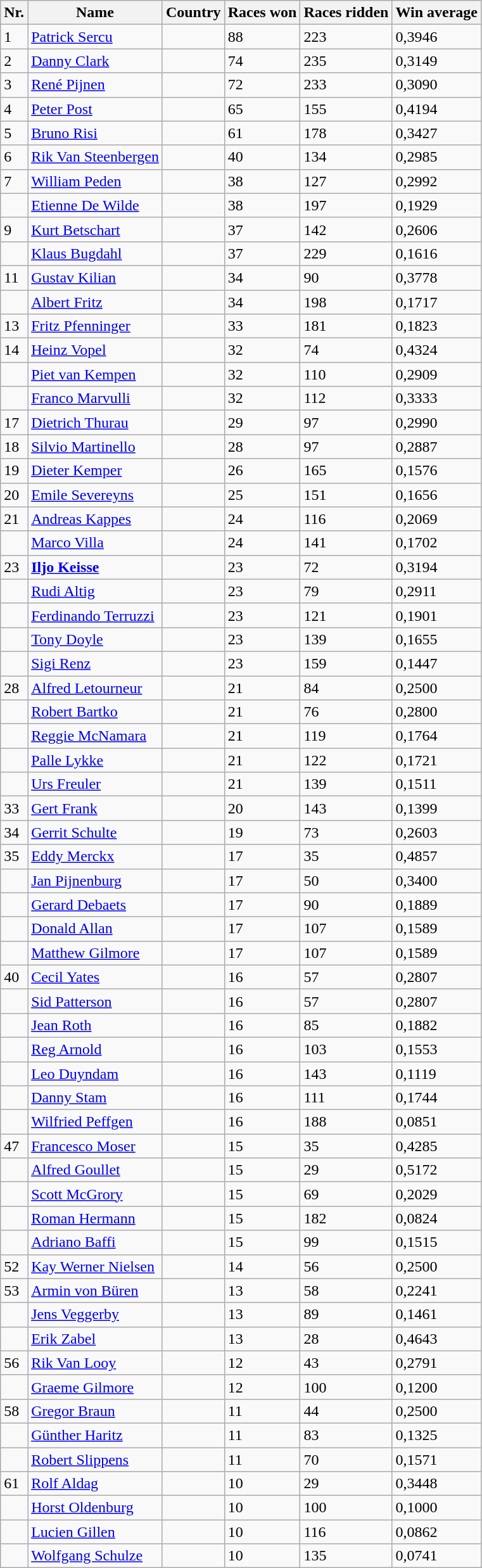<table class="wikitable" border="1">
<tr>
<th>Nr.</th>
<th>Name</th>
<th>Country</th>
<th>Races won</th>
<th>Races ridden</th>
<th>Win average</th>
</tr>
<tr>
<td>1</td>
<td><a href='#'>Patrick Sercu</a></td>
<td></td>
<td>88</td>
<td>223</td>
<td>0,3946</td>
</tr>
<tr>
<td>2</td>
<td><a href='#'>Danny Clark</a></td>
<td></td>
<td>74</td>
<td>235</td>
<td>0,3149</td>
</tr>
<tr>
<td>3</td>
<td><a href='#'>René Pijnen</a></td>
<td></td>
<td>72</td>
<td>233</td>
<td>0,3090</td>
</tr>
<tr>
<td>4</td>
<td><a href='#'>Peter Post</a></td>
<td></td>
<td>65</td>
<td>155</td>
<td>0,4194</td>
</tr>
<tr>
<td>5</td>
<td><a href='#'>Bruno Risi</a></td>
<td></td>
<td>61</td>
<td>178</td>
<td>0,3427</td>
</tr>
<tr>
<td>6</td>
<td><a href='#'>Rik Van Steenbergen</a></td>
<td></td>
<td>40</td>
<td>134</td>
<td>0,2985</td>
</tr>
<tr>
<td>7</td>
<td><a href='#'>William Peden</a></td>
<td></td>
<td>38</td>
<td>127</td>
<td>0,2992</td>
</tr>
<tr>
<td></td>
<td><a href='#'>Etienne De Wilde</a></td>
<td></td>
<td>38</td>
<td>197</td>
<td>0,1929</td>
</tr>
<tr>
<td>9</td>
<td><a href='#'>Kurt Betschart</a></td>
<td></td>
<td>37</td>
<td>142</td>
<td>0,2606</td>
</tr>
<tr>
<td></td>
<td><a href='#'>Klaus Bugdahl</a></td>
<td></td>
<td>37</td>
<td>229</td>
<td>0,1616</td>
</tr>
<tr>
<td>11</td>
<td><a href='#'>Gustav Kilian</a></td>
<td></td>
<td>34</td>
<td>90</td>
<td>0,3778</td>
</tr>
<tr>
<td></td>
<td><a href='#'>Albert Fritz</a></td>
<td></td>
<td>34</td>
<td>198</td>
<td>0,1717</td>
</tr>
<tr>
<td>13</td>
<td><a href='#'>Fritz Pfenninger</a></td>
<td></td>
<td>33</td>
<td>181</td>
<td>0,1823</td>
</tr>
<tr>
<td>14</td>
<td><a href='#'>Heinz Vopel</a></td>
<td></td>
<td>32</td>
<td>74</td>
<td>0,4324</td>
</tr>
<tr>
<td></td>
<td><a href='#'>Piet van Kempen</a></td>
<td></td>
<td>32</td>
<td>110</td>
<td>0,2909</td>
</tr>
<tr>
<td></td>
<td><a href='#'>Franco Marvulli</a></td>
<td></td>
<td>32</td>
<td>112</td>
<td>0,3333</td>
</tr>
<tr>
<td>17</td>
<td><a href='#'>Dietrich Thurau</a></td>
<td></td>
<td>29</td>
<td>97</td>
<td>0,2990</td>
</tr>
<tr>
<td>18</td>
<td><a href='#'>Silvio Martinello</a></td>
<td></td>
<td>28</td>
<td>97</td>
<td>0,2887</td>
</tr>
<tr>
<td>19</td>
<td><a href='#'>Dieter Kemper</a></td>
<td></td>
<td>26</td>
<td>165</td>
<td>0,1576</td>
</tr>
<tr>
<td>20</td>
<td><a href='#'>Emile Severeyns</a></td>
<td></td>
<td>25</td>
<td>151</td>
<td>0,1656</td>
</tr>
<tr>
<td>21</td>
<td><a href='#'>Andreas Kappes</a></td>
<td></td>
<td>24</td>
<td>116</td>
<td>0,2069</td>
</tr>
<tr>
<td></td>
<td><a href='#'>Marco Villa</a></td>
<td></td>
<td>24</td>
<td>141</td>
<td>0,1702</td>
</tr>
<tr>
<td>23</td>
<td><strong><a href='#'>Iljo Keisse</a></strong></td>
<td></td>
<td>23</td>
<td>72</td>
<td>0,3194</td>
</tr>
<tr>
<td></td>
<td><a href='#'>Rudi Altig</a></td>
<td></td>
<td>23</td>
<td>79</td>
<td>0,2911</td>
</tr>
<tr>
<td></td>
<td><a href='#'>Ferdinando Terruzzi</a></td>
<td></td>
<td>23</td>
<td>121</td>
<td>0,1901</td>
</tr>
<tr>
<td></td>
<td><a href='#'>Tony Doyle</a></td>
<td></td>
<td>23</td>
<td>139</td>
<td>0,1655</td>
</tr>
<tr>
<td></td>
<td><a href='#'>Sigi Renz</a></td>
<td></td>
<td>23</td>
<td>159</td>
<td>0,1447</td>
</tr>
<tr>
<td>28</td>
<td><a href='#'>Alfred Letourneur</a></td>
<td></td>
<td>21</td>
<td>84</td>
<td>0,2500</td>
</tr>
<tr>
<td></td>
<td><a href='#'>Robert Bartko</a></td>
<td></td>
<td>21</td>
<td>76</td>
<td>0,2800</td>
</tr>
<tr>
<td></td>
<td><a href='#'>Reggie McNamara</a></td>
<td></td>
<td>21</td>
<td>119</td>
<td>0,1764</td>
</tr>
<tr>
<td></td>
<td><a href='#'>Palle Lykke</a></td>
<td></td>
<td>21</td>
<td>122</td>
<td>0,1721</td>
</tr>
<tr>
<td></td>
<td><a href='#'>Urs Freuler</a></td>
<td></td>
<td>21</td>
<td>139</td>
<td>0,1511</td>
</tr>
<tr>
<td>33</td>
<td><a href='#'>Gert Frank</a></td>
<td></td>
<td>20</td>
<td>143</td>
<td>0,1399</td>
</tr>
<tr>
<td>34</td>
<td><a href='#'>Gerrit Schulte</a></td>
<td></td>
<td>19</td>
<td>73</td>
<td>0,2603</td>
</tr>
<tr>
<td>35</td>
<td><a href='#'>Eddy Merckx</a></td>
<td></td>
<td>17</td>
<td>35</td>
<td>0,4857</td>
</tr>
<tr>
<td></td>
<td><a href='#'>Jan Pijnenburg</a></td>
<td></td>
<td>17</td>
<td>50</td>
<td>0,3400</td>
</tr>
<tr>
<td></td>
<td><a href='#'>Gerard Debaets</a></td>
<td></td>
<td>17</td>
<td>90</td>
<td>0,1889</td>
</tr>
<tr>
<td></td>
<td><a href='#'>Donald Allan</a></td>
<td></td>
<td>17</td>
<td>107</td>
<td>0,1589</td>
</tr>
<tr>
<td></td>
<td><a href='#'>Matthew Gilmore</a></td>
<td></td>
<td>17</td>
<td>107</td>
<td>0,1589</td>
</tr>
<tr>
<td>40</td>
<td><a href='#'>Cecil Yates</a></td>
<td></td>
<td>16</td>
<td>57</td>
<td>0,2807</td>
</tr>
<tr>
<td></td>
<td><a href='#'>Sid Patterson</a></td>
<td></td>
<td>16</td>
<td>57</td>
<td>0,2807</td>
</tr>
<tr>
<td></td>
<td><a href='#'>Jean Roth</a></td>
<td></td>
<td>16</td>
<td>85</td>
<td>0,1882</td>
</tr>
<tr>
<td></td>
<td><a href='#'>Reg Arnold</a></td>
<td></td>
<td>16</td>
<td>103</td>
<td>0,1553</td>
</tr>
<tr>
<td></td>
<td><a href='#'>Leo Duyndam</a></td>
<td></td>
<td>16</td>
<td>143</td>
<td>0,1119</td>
</tr>
<tr>
<td></td>
<td><a href='#'>Danny Stam</a></td>
<td></td>
<td>16</td>
<td>111</td>
<td>0,1744</td>
</tr>
<tr>
<td></td>
<td><a href='#'>Wilfried Peffgen</a></td>
<td></td>
<td>16</td>
<td>188</td>
<td>0,0851</td>
</tr>
<tr>
<td>47</td>
<td><a href='#'>Francesco Moser</a></td>
<td></td>
<td>15</td>
<td>35</td>
<td>0,4285</td>
</tr>
<tr>
<td></td>
<td><a href='#'>Alfred Goullet</a></td>
<td></td>
<td>15</td>
<td>29</td>
<td>0,5172</td>
</tr>
<tr>
<td></td>
<td><a href='#'>Scott McGrory</a></td>
<td></td>
<td>15</td>
<td>69</td>
<td>0,2029</td>
</tr>
<tr>
<td></td>
<td><a href='#'>Roman Hermann</a></td>
<td></td>
<td>15</td>
<td>182</td>
<td>0,0824</td>
</tr>
<tr>
<td></td>
<td><a href='#'>Adriano Baffi</a></td>
<td></td>
<td>15</td>
<td>99</td>
<td>0,1515</td>
</tr>
<tr>
<td>52</td>
<td><a href='#'>Kay Werner Nielsen</a></td>
<td></td>
<td>14</td>
<td>56</td>
<td>0,2500</td>
</tr>
<tr>
<td>53</td>
<td><a href='#'>Armin von Büren</a></td>
<td></td>
<td>13</td>
<td>58</td>
<td>0,2241</td>
</tr>
<tr>
<td></td>
<td><a href='#'>Jens Veggerby</a></td>
<td></td>
<td>13</td>
<td>89</td>
<td>0,1461</td>
</tr>
<tr>
<td></td>
<td><a href='#'>Erik Zabel</a></td>
<td></td>
<td>13</td>
<td>28</td>
<td>0,4643</td>
</tr>
<tr>
<td>56</td>
<td><a href='#'>Rik Van Looy</a></td>
<td></td>
<td>12</td>
<td>43</td>
<td>0,2791</td>
</tr>
<tr>
<td></td>
<td><a href='#'>Graeme Gilmore</a></td>
<td></td>
<td>12</td>
<td>100</td>
<td>0,1200</td>
</tr>
<tr>
<td>58</td>
<td><a href='#'>Gregor Braun</a></td>
<td></td>
<td>11</td>
<td>44</td>
<td>0,2500</td>
</tr>
<tr>
<td></td>
<td><a href='#'>Günther Haritz</a></td>
<td></td>
<td>11</td>
<td>83</td>
<td>0,1325</td>
</tr>
<tr>
<td></td>
<td><a href='#'>Robert Slippens</a></td>
<td></td>
<td>11</td>
<td>70</td>
<td>0,1571</td>
</tr>
<tr>
<td>61</td>
<td><a href='#'>Rolf Aldag</a></td>
<td></td>
<td>10</td>
<td>29</td>
<td>0,3448</td>
</tr>
<tr>
<td></td>
<td><a href='#'>Horst Oldenburg</a></td>
<td></td>
<td>10</td>
<td>100</td>
<td>0,1000</td>
</tr>
<tr>
<td></td>
<td><a href='#'>Lucien Gillen</a></td>
<td></td>
<td>10</td>
<td>116</td>
<td>0,0862</td>
</tr>
<tr>
<td></td>
<td><a href='#'>Wolfgang Schulze</a></td>
<td></td>
<td>10</td>
<td>135</td>
<td>0,0741</td>
</tr>
</table>
